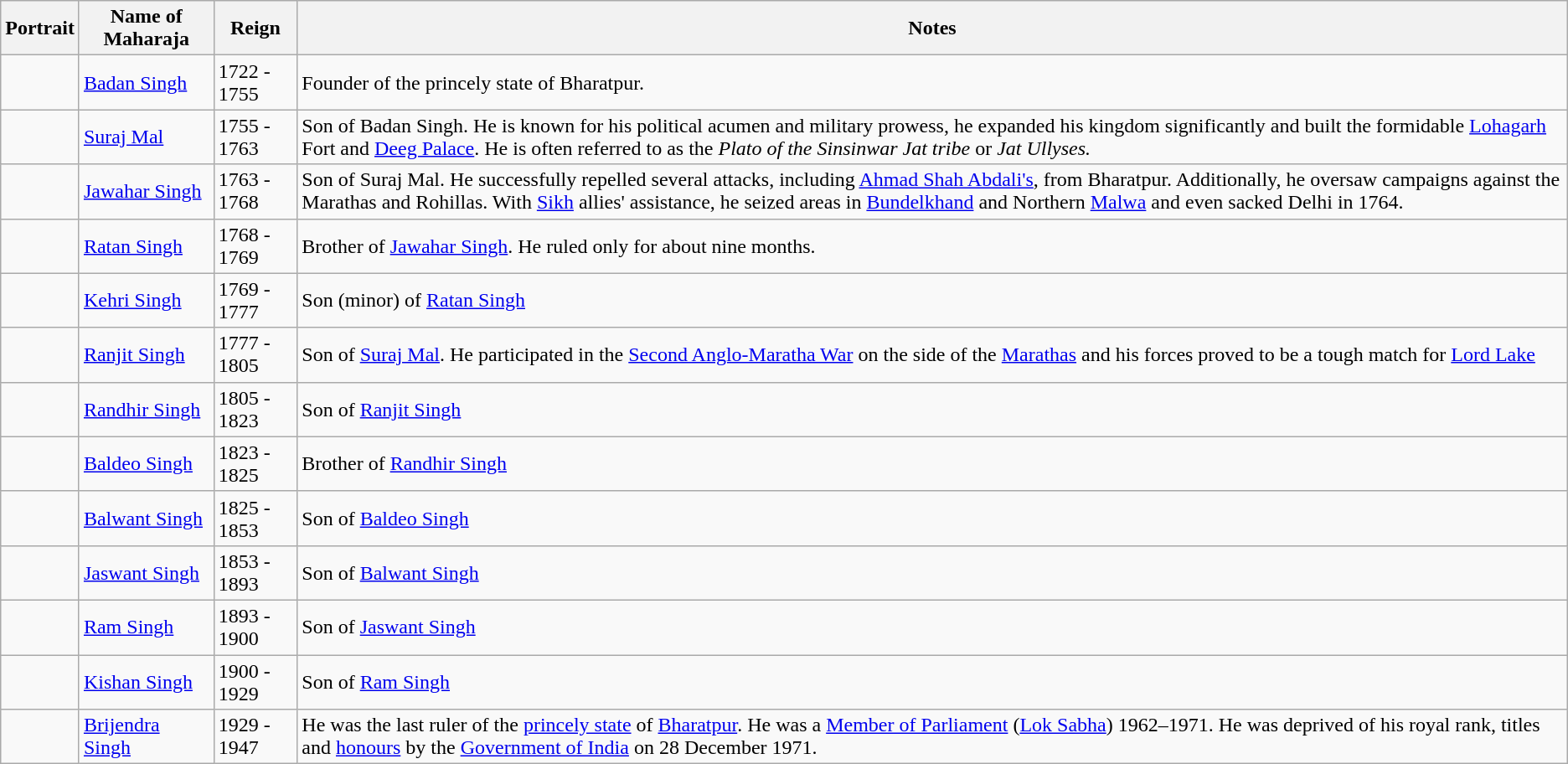<table class="wikitable">
<tr>
<th>Portrait</th>
<th>Name of Maharaja</th>
<th>Reign</th>
<th>Notes</th>
</tr>
<tr>
<td></td>
<td><a href='#'>Badan Singh</a></td>
<td>1722 - 1755</td>
<td>Founder of the princely state of Bharatpur.</td>
</tr>
<tr>
<td></td>
<td><a href='#'>Suraj Mal</a></td>
<td>1755 - 1763</td>
<td>Son of Badan Singh. He is known for his political acumen and military prowess, he expanded his kingdom significantly and built the formidable <a href='#'>Lohagarh</a> Fort and <a href='#'>Deeg Palace</a>. He is often referred to as the <em>Plato of the Sinsinwar Jat tribe</em> or <em>Jat Ullyses.</em></td>
</tr>
<tr>
<td></td>
<td><a href='#'>Jawahar Singh</a></td>
<td>1763 - 1768</td>
<td>Son of Suraj Mal. He successfully repelled several attacks, including <a href='#'>Ahmad Shah Abdali's</a>, from Bharatpur. Additionally, he oversaw campaigns against the Marathas and Rohillas. With <a href='#'>Sikh</a> allies' assistance, he seized areas in <a href='#'>Bundelkhand</a> and Northern <a href='#'>Malwa</a> and even sacked Delhi in 1764.</td>
</tr>
<tr>
<td></td>
<td><a href='#'>Ratan Singh</a></td>
<td>1768 - 1769</td>
<td>Brother of <a href='#'>Jawahar Singh</a>. He ruled only for about nine months.</td>
</tr>
<tr>
<td></td>
<td><a href='#'>Kehri Singh</a></td>
<td>1769 -  1777</td>
<td>Son (minor) of <a href='#'>Ratan Singh</a></td>
</tr>
<tr>
<td></td>
<td><a href='#'>Ranjit Singh</a></td>
<td>1777 - 1805</td>
<td>Son of <a href='#'>Suraj Mal</a>. He participated in the <a href='#'>Second Anglo-Maratha War</a> on the side of the <a href='#'>Marathas</a> and his forces proved to be a tough match for <a href='#'>Lord Lake</a></td>
</tr>
<tr>
<td></td>
<td><a href='#'>Randhir Singh</a></td>
<td>1805 - 1823</td>
<td>Son of <a href='#'>Ranjit Singh</a></td>
</tr>
<tr>
<td></td>
<td><a href='#'>Baldeo Singh</a></td>
<td>1823 - 1825</td>
<td>Brother of <a href='#'>Randhir Singh</a></td>
</tr>
<tr>
<td></td>
<td><a href='#'>Balwant Singh</a></td>
<td>1825 - 1853</td>
<td>Son of <a href='#'>Baldeo Singh</a></td>
</tr>
<tr>
<td></td>
<td><a href='#'>Jaswant Singh</a></td>
<td>1853 - 1893</td>
<td>Son of <a href='#'>Balwant Singh</a></td>
</tr>
<tr>
<td></td>
<td><a href='#'>Ram Singh</a></td>
<td>1893 - 1900</td>
<td>Son of <a href='#'>Jaswant Singh</a></td>
</tr>
<tr>
<td></td>
<td><a href='#'>Kishan Singh</a></td>
<td>1900 - 1929</td>
<td>Son of <a href='#'>Ram Singh</a></td>
</tr>
<tr>
<td></td>
<td><a href='#'>Brijendra Singh</a></td>
<td>1929 - 1947</td>
<td>He was the last ruler of the <a href='#'>princely state</a> of <a href='#'>Bharatpur</a>. He was a <a href='#'>Member of Parliament</a> (<a href='#'>Lok Sabha</a>) 1962–1971. He was deprived of his royal rank, titles and <a href='#'>honours</a> by the <a href='#'>Government of India</a> on 28 December 1971.</td>
</tr>
</table>
